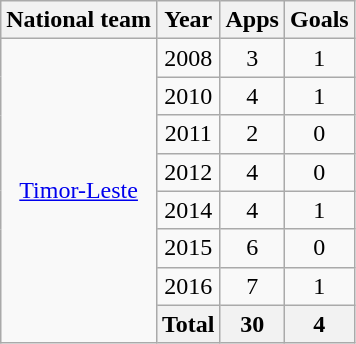<table class="wikitable" style="text-align:center">
<tr>
<th>National team</th>
<th>Year</th>
<th>Apps</th>
<th>Goals</th>
</tr>
<tr>
<td rowspan=8><a href='#'>Timor-Leste</a></td>
<td>2008</td>
<td>3</td>
<td>1</td>
</tr>
<tr>
<td>2010</td>
<td>4</td>
<td>1</td>
</tr>
<tr>
<td>2011</td>
<td>2</td>
<td>0</td>
</tr>
<tr>
<td>2012</td>
<td>4</td>
<td>0</td>
</tr>
<tr>
<td>2014</td>
<td>4</td>
<td>1</td>
</tr>
<tr>
<td>2015</td>
<td>6</td>
<td>0</td>
</tr>
<tr>
<td>2016</td>
<td>7</td>
<td>1</td>
</tr>
<tr>
<th colspan=1>Total</th>
<th>30</th>
<th>4</th>
</tr>
</table>
